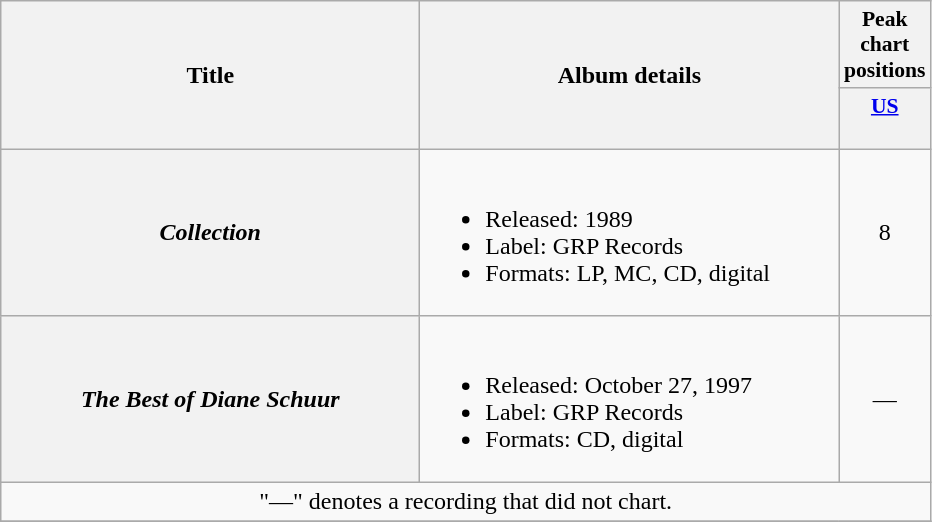<table class="wikitable plainrowheaders" style="text-align:center;">
<tr>
<th scope="col" rowspan="2" style="width:17em;">Title</th>
<th scope="col" rowspan="2" style="width:17em;">Album details</th>
<th scope="col" colspan="1" style="width:3em;font-size:90%;">Peak chart positions</th>
</tr>
<tr>
<th scope="col" style="width:3em;font-size:90%;"><a href='#'>US</a><br><a href='#'></a><br></th>
</tr>
<tr>
<th scope="row"><em>Collection</em></th>
<td align=left><br><ul><li>Released: 1989</li><li>Label: GRP Records</li><li>Formats: LP, MC, CD, digital</li></ul></td>
<td>8</td>
</tr>
<tr>
<th scope="row"><em>The Best of Diane Schuur</em></th>
<td align=left><br><ul><li>Released: October 27, 1997</li><li>Label: GRP Records</li><li>Formats: CD, digital</li></ul></td>
<td>—</td>
</tr>
<tr>
<td colspan="3" style="text-align:center;" style="font-size:90%">"—" denotes a recording that did not chart.</td>
</tr>
<tr>
</tr>
</table>
